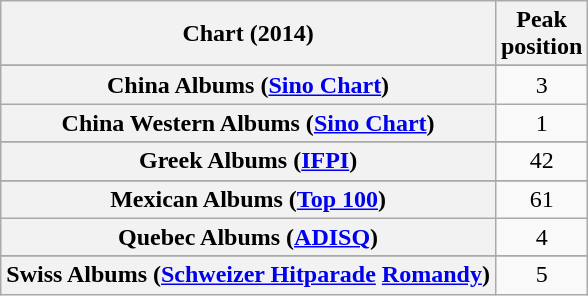<table class="wikitable sortable plainrowheaders" style="text-align:center">
<tr>
<th scope="col">Chart (2014)</th>
<th scope="col">Peak<br>position</th>
</tr>
<tr>
</tr>
<tr>
</tr>
<tr>
</tr>
<tr>
</tr>
<tr>
<th scope="row">China Albums (<a href='#'>Sino Chart</a>)</th>
<td>3</td>
</tr>
<tr>
<th scope="row">China Western Albums (<a href='#'>Sino Chart</a>)</th>
<td>1</td>
</tr>
<tr>
</tr>
<tr>
</tr>
<tr>
</tr>
<tr>
<th scope="row">Greek Albums (<a href='#'>IFPI</a>)</th>
<td>42</td>
</tr>
<tr>
</tr>
<tr>
<th scope="row">Mexican Albums (<a href='#'>Top 100</a>)</th>
<td>61</td>
</tr>
<tr>
<th scope="row">Quebec Albums (<a href='#'>ADISQ</a>)</th>
<td>4</td>
</tr>
<tr>
</tr>
<tr>
</tr>
<tr>
</tr>
<tr>
</tr>
<tr>
<th scope="row">Swiss Albums (<a href='#'>Schweizer Hitparade</a> <a href='#'>Romandy</a>)</th>
<td>5</td>
</tr>
</table>
